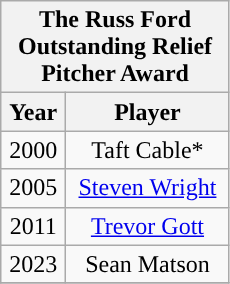<table class="wikitable" style="display: inline-table; margin-right: 20px; text-align:center">
<tr>
<th scope="col" colspan="2" style="width: 145px;">The Russ Ford Outstanding Relief Pitcher Award</th>
</tr>
<tr>
<th scope="col">Year</th>
<th scope="col">Player</th>
</tr>
<tr>
<td>2000</td>
<td>Taft Cable*</td>
</tr>
<tr>
<td>2005</td>
<td><a href='#'>Steven Wright</a></td>
</tr>
<tr>
<td>2011</td>
<td><a href='#'>Trevor Gott</a></td>
</tr>
<tr>
<td>2023</td>
<td>Sean Matson</td>
</tr>
<tr>
</tr>
</table>
